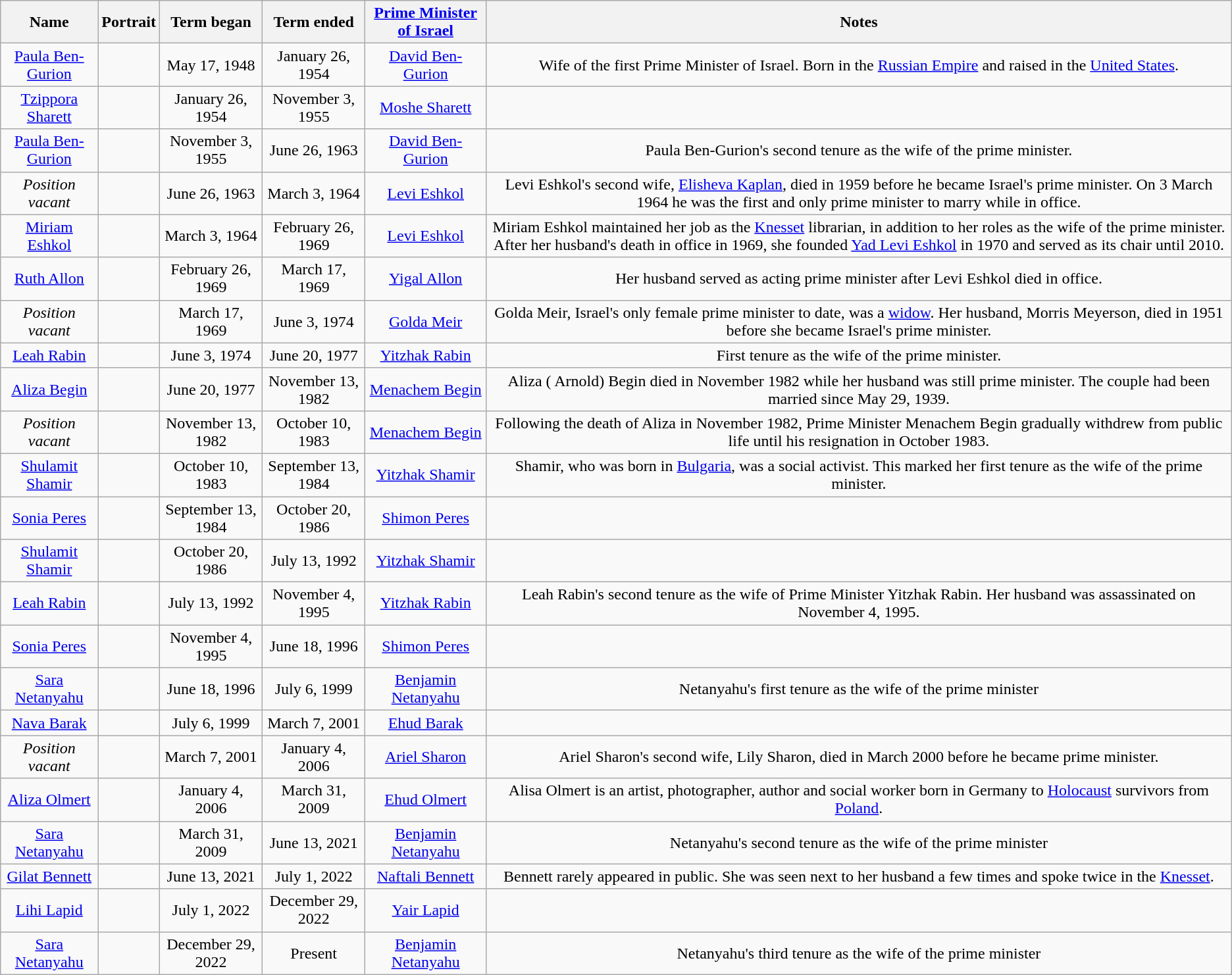<table class="wikitable" style="text-align:center">
<tr>
<th>Name</th>
<th>Portrait</th>
<th>Term began</th>
<th>Term ended</th>
<th><a href='#'>Prime Minister of Israel</a></th>
<th>Notes</th>
</tr>
<tr>
<td><a href='#'>Paula Ben-Gurion</a></td>
<td></td>
<td>May 17, 1948</td>
<td>January 26, 1954</td>
<td><a href='#'>David Ben-Gurion</a></td>
<td>Wife of the first Prime Minister of Israel. Born in the <a href='#'>Russian Empire</a> and raised in the <a href='#'>United States</a>.</td>
</tr>
<tr>
<td><a href='#'>Tzippora Sharett</a></td>
<td></td>
<td>January 26, 1954</td>
<td>November 3, 1955</td>
<td><a href='#'>Moshe Sharett</a></td>
<td></td>
</tr>
<tr>
<td><a href='#'>Paula Ben-Gurion</a></td>
<td></td>
<td>November 3, 1955</td>
<td>June 26, 1963</td>
<td><a href='#'>David Ben-Gurion</a></td>
<td>Paula Ben-Gurion's second tenure as the wife of the prime minister.</td>
</tr>
<tr>
<td><em>Position vacant</em></td>
<td></td>
<td>June 26, 1963</td>
<td>March 3, 1964</td>
<td><a href='#'>Levi Eshkol</a></td>
<td>Levi Eshkol's second wife, <a href='#'>Elisheva Kaplan</a>, died in 1959 before he became Israel's prime minister. On 3 March 1964 he was the first and only prime minister to marry while in office.</td>
</tr>
<tr>
<td><a href='#'>Miriam Eshkol</a></td>
<td></td>
<td>March 3, 1964</td>
<td>February 26, 1969</td>
<td><a href='#'>Levi Eshkol</a></td>
<td>Miriam Eshkol maintained her job as the <a href='#'>Knesset</a> librarian, in addition to her roles as the wife of the prime minister. After her husband's death in office in 1969, she founded <a href='#'>Yad Levi Eshkol</a> in 1970 and served as its chair until 2010.</td>
</tr>
<tr>
<td><a href='#'>Ruth Allon</a></td>
<td></td>
<td>February 26, 1969</td>
<td>March 17, 1969</td>
<td><a href='#'>Yigal Allon</a></td>
<td>Her husband served as acting prime minister after Levi Eshkol died in office.</td>
</tr>
<tr>
<td><em>Position vacant</em></td>
<td></td>
<td>March 17, 1969</td>
<td>June 3, 1974</td>
<td><a href='#'>Golda Meir</a></td>
<td>Golda Meir, Israel's only female prime minister to date, was a <a href='#'>widow</a>. Her husband, Morris Meyerson, died in 1951 before she became Israel's prime minister.</td>
</tr>
<tr>
<td><a href='#'>Leah Rabin</a></td>
<td></td>
<td>June 3, 1974</td>
<td>June 20, 1977</td>
<td><a href='#'>Yitzhak Rabin</a></td>
<td>First tenure as the wife of the prime minister.</td>
</tr>
<tr>
<td><a href='#'>Aliza Begin</a></td>
<td></td>
<td>June 20, 1977</td>
<td>November 13, 1982</td>
<td><a href='#'>Menachem Begin</a></td>
<td>Aliza ( Arnold) Begin died in November 1982 while her husband was still prime minister. The couple had been married since May 29, 1939.</td>
</tr>
<tr>
<td><em>Position vacant</em></td>
<td></td>
<td>November 13, 1982</td>
<td>October 10, 1983</td>
<td><a href='#'>Menachem Begin</a></td>
<td>Following the death of Aliza in November 1982, Prime Minister Menachem Begin gradually withdrew from public life until his resignation in October 1983.</td>
</tr>
<tr>
<td><a href='#'>Shulamit Shamir</a></td>
<td></td>
<td>October 10, 1983</td>
<td>September 13, 1984</td>
<td><a href='#'>Yitzhak Shamir</a></td>
<td>Shamir, who was born in <a href='#'>Bulgaria</a>, was a social activist. This marked her first tenure as the wife of the prime minister.</td>
</tr>
<tr>
<td><a href='#'>Sonia Peres</a></td>
<td></td>
<td>September 13, 1984</td>
<td>October 20, 1986</td>
<td><a href='#'>Shimon Peres</a></td>
<td></td>
</tr>
<tr>
<td><a href='#'>Shulamit Shamir</a></td>
<td></td>
<td>October 20, 1986</td>
<td>July 13, 1992</td>
<td><a href='#'>Yitzhak Shamir</a></td>
<td></td>
</tr>
<tr>
<td><a href='#'>Leah Rabin</a></td>
<td></td>
<td>July 13, 1992</td>
<td>November 4, 1995</td>
<td><a href='#'>Yitzhak Rabin</a></td>
<td>Leah Rabin's second tenure as the wife of Prime Minister Yitzhak Rabin. Her husband was assassinated on November 4, 1995.</td>
</tr>
<tr>
<td><a href='#'>Sonia Peres</a></td>
<td></td>
<td>November 4, 1995</td>
<td>June 18, 1996</td>
<td><a href='#'>Shimon Peres</a></td>
<td></td>
</tr>
<tr>
<td><a href='#'>Sara Netanyahu</a></td>
<td></td>
<td>June 18, 1996</td>
<td>July 6, 1999</td>
<td><a href='#'>Benjamin Netanyahu</a></td>
<td>Netanyahu's first tenure as the wife of the prime minister</td>
</tr>
<tr>
<td><a href='#'>Nava Barak</a></td>
<td></td>
<td>July 6, 1999</td>
<td>March 7, 2001</td>
<td><a href='#'>Ehud Barak</a></td>
<td></td>
</tr>
<tr>
<td><em>Position vacant</em></td>
<td></td>
<td>March 7, 2001</td>
<td>January 4, 2006</td>
<td><a href='#'>Ariel Sharon</a></td>
<td>Ariel Sharon's second wife, Lily Sharon, died in March 2000 before he became prime minister.</td>
</tr>
<tr>
<td><a href='#'>Aliza Olmert</a></td>
<td></td>
<td>January 4, 2006</td>
<td>March 31, 2009</td>
<td><a href='#'>Ehud Olmert</a></td>
<td>Alisa Olmert is an artist, photographer, author and social worker born in Germany to <a href='#'>Holocaust</a> survivors from <a href='#'>Poland</a>.</td>
</tr>
<tr>
<td><a href='#'>Sara Netanyahu</a></td>
<td></td>
<td>March 31, 2009</td>
<td>June 13, 2021</td>
<td><a href='#'>Benjamin Netanyahu</a></td>
<td>Netanyahu's second tenure as the wife of the prime minister</td>
</tr>
<tr>
<td><a href='#'>Gilat Bennett</a></td>
<td></td>
<td>June 13, 2021</td>
<td>July 1, 2022</td>
<td><a href='#'>Naftali Bennett</a></td>
<td>Bennett rarely appeared in public. She was seen next to her husband a few times and spoke twice in the <a href='#'>Knesset</a>.</td>
</tr>
<tr>
<td><a href='#'>Lihi Lapid</a></td>
<td></td>
<td>July 1, 2022</td>
<td>December 29, 2022</td>
<td><a href='#'>Yair Lapid</a></td>
<td></td>
</tr>
<tr>
<td><a href='#'>Sara Netanyahu</a></td>
<td></td>
<td>December 29, 2022</td>
<td>Present</td>
<td><a href='#'>Benjamin Netanyahu</a></td>
<td>Netanyahu's third tenure as the wife of the prime minister</td>
</tr>
</table>
